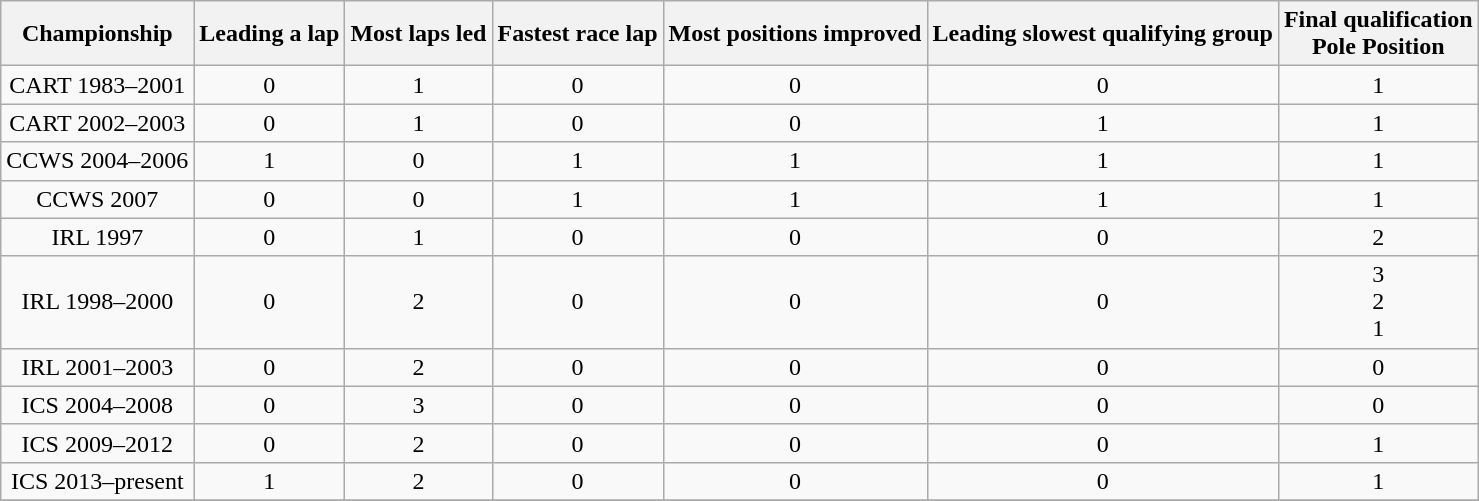<table class="wikitable" style="text-align:center">
<tr>
<th>Championship</th>
<th>Leading a lap</th>
<th>Most laps led</th>
<th>Fastest race lap</th>
<th>Most positions improved</th>
<th>Leading slowest qualifying group</th>
<th>Final qualification<br>Pole Position</th>
</tr>
<tr>
<td>CART 1983–2001</td>
<td>0</td>
<td>1</td>
<td>0</td>
<td>0</td>
<td>0</td>
<td>1</td>
</tr>
<tr>
<td>CART 2002–2003</td>
<td>0</td>
<td>1</td>
<td>0</td>
<td>0</td>
<td>1</td>
<td>1</td>
</tr>
<tr>
<td>CCWS 2004–2006</td>
<td>1</td>
<td>0</td>
<td>1</td>
<td>1</td>
<td>1</td>
<td>1</td>
</tr>
<tr>
<td>CCWS 2007</td>
<td>0</td>
<td>0</td>
<td>1</td>
<td>1</td>
<td>1</td>
<td>1</td>
</tr>
<tr>
<td>IRL 1997</td>
<td>0</td>
<td>1</td>
<td>0</td>
<td>0</td>
<td>0</td>
<td>2</td>
</tr>
<tr>
<td>IRL 1998–2000</td>
<td>0</td>
<td>2</td>
<td>0</td>
<td>0</td>
<td>0</td>
<td>3<br>2<br>1</td>
</tr>
<tr>
<td>IRL 2001–2003</td>
<td>0</td>
<td>2</td>
<td>0</td>
<td>0</td>
<td>0</td>
<td>0</td>
</tr>
<tr>
<td>ICS 2004–2008</td>
<td>0</td>
<td>3</td>
<td>0</td>
<td>0</td>
<td>0</td>
<td>0</td>
</tr>
<tr>
<td>ICS 2009–2012</td>
<td>0</td>
<td>2</td>
<td>0</td>
<td>0</td>
<td>0</td>
<td>1</td>
</tr>
<tr>
<td>ICS 2013–present</td>
<td>1</td>
<td>2</td>
<td>0</td>
<td>0</td>
<td>0</td>
<td>1</td>
</tr>
<tr>
</tr>
</table>
